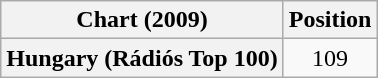<table class="wikitable plainrowheaders">
<tr>
<th scope="col">Chart (2009)</th>
<th scope="col">Position</th>
</tr>
<tr>
<th scope="row">Hungary (Rádiós Top 100)</th>
<td style="text-align:center;">109</td>
</tr>
</table>
